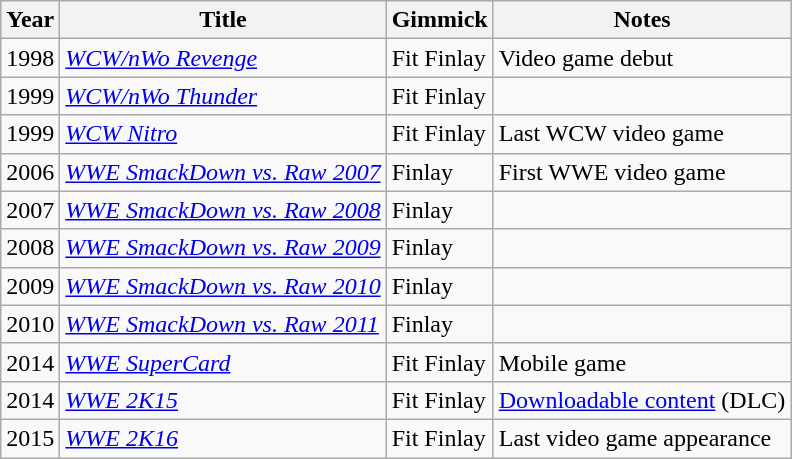<table class="wikitable sortable">
<tr>
<th>Year</th>
<th>Title</th>
<th>Gimmick</th>
<th>Notes</th>
</tr>
<tr>
<td>1998</td>
<td><em><a href='#'>WCW/nWo Revenge</a></em></td>
<td>Fit Finlay</td>
<td>Video game debut</td>
</tr>
<tr>
<td>1999</td>
<td><em><a href='#'>WCW/nWo Thunder</a></em></td>
<td>Fit Finlay</td>
<td></td>
</tr>
<tr>
<td>1999</td>
<td><em> <a href='#'>WCW Nitro</a></em></td>
<td>Fit Finlay</td>
<td>Last WCW video game</td>
</tr>
<tr>
<td>2006</td>
<td><em><a href='#'>WWE SmackDown vs. Raw 2007</a></em></td>
<td>Finlay</td>
<td>First WWE video game</td>
</tr>
<tr>
<td>2007</td>
<td><em><a href='#'>WWE SmackDown vs. Raw 2008</a></em></td>
<td>Finlay</td>
<td></td>
</tr>
<tr>
<td>2008</td>
<td><em><a href='#'>WWE SmackDown vs. Raw 2009</a></em></td>
<td>Finlay</td>
<td></td>
</tr>
<tr>
<td>2009</td>
<td><em><a href='#'>WWE SmackDown vs. Raw 2010</a></em></td>
<td>Finlay</td>
<td></td>
</tr>
<tr>
<td>2010</td>
<td><em><a href='#'>WWE SmackDown vs. Raw 2011</a></em></td>
<td>Finlay</td>
<td></td>
</tr>
<tr>
<td>2014</td>
<td><em><a href='#'>WWE SuperCard</a></em></td>
<td>Fit Finlay</td>
<td>Mobile game</td>
</tr>
<tr>
<td>2014</td>
<td><em><a href='#'>WWE 2K15</a></em></td>
<td>Fit Finlay</td>
<td><a href='#'>Downloadable content</a> (DLC)</td>
</tr>
<tr>
<td>2015</td>
<td><em><a href='#'>WWE 2K16</a></em></td>
<td>Fit Finlay</td>
<td>Last video game appearance</td>
</tr>
</table>
